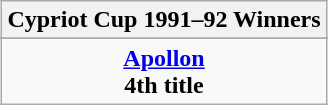<table class="wikitable" style="text-align:center;margin: 0 auto;">
<tr>
<th>Cypriot Cup 1991–92 Winners</th>
</tr>
<tr>
</tr>
<tr>
<td><strong><a href='#'>Apollon</a></strong><br><strong>4th title</strong></td>
</tr>
</table>
